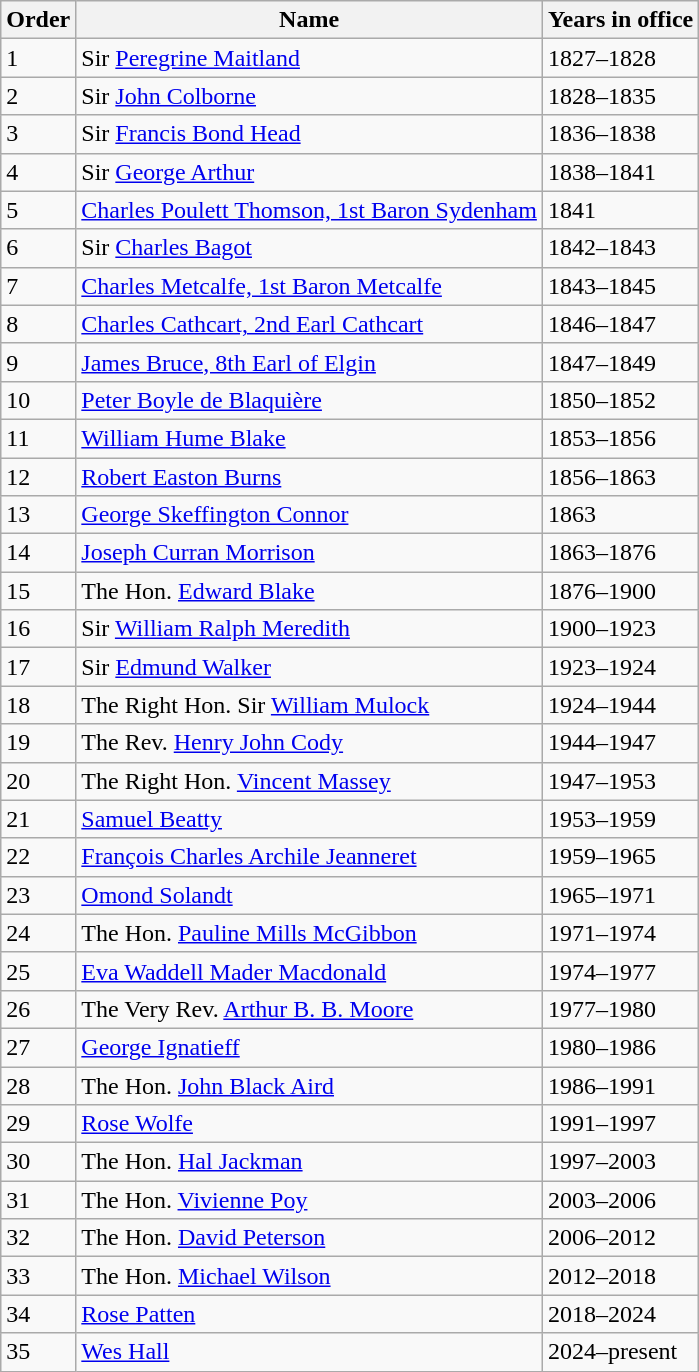<table class="wikitable">
<tr>
<th>Order</th>
<th>Name</th>
<th>Years in office</th>
</tr>
<tr>
<td>1</td>
<td>Sir <a href='#'>Peregrine Maitland</a></td>
<td>1827–1828</td>
</tr>
<tr>
<td>2</td>
<td>Sir <a href='#'>John Colborne</a></td>
<td>1828–1835</td>
</tr>
<tr>
<td>3</td>
<td>Sir <a href='#'>Francis Bond Head</a></td>
<td>1836–1838</td>
</tr>
<tr>
<td>4</td>
<td>Sir <a href='#'>George Arthur</a></td>
<td>1838–1841</td>
</tr>
<tr>
<td>5</td>
<td><a href='#'>Charles Poulett Thomson, 1st Baron Sydenham</a></td>
<td>1841</td>
</tr>
<tr>
<td>6</td>
<td>Sir <a href='#'>Charles Bagot</a></td>
<td>1842–1843</td>
</tr>
<tr>
<td>7</td>
<td><a href='#'>Charles Metcalfe, 1st Baron Metcalfe</a></td>
<td>1843–1845</td>
</tr>
<tr>
<td>8</td>
<td><a href='#'>Charles Cathcart, 2nd Earl Cathcart</a></td>
<td>1846–1847</td>
</tr>
<tr>
<td>9</td>
<td><a href='#'>James Bruce, 8th Earl of Elgin</a></td>
<td>1847–1849</td>
</tr>
<tr>
<td>10</td>
<td><a href='#'>Peter Boyle de Blaquière</a></td>
<td>1850–1852</td>
</tr>
<tr>
<td>11</td>
<td><a href='#'>William Hume Blake</a></td>
<td>1853–1856</td>
</tr>
<tr>
<td>12</td>
<td><a href='#'>Robert Easton Burns</a></td>
<td>1856–1863</td>
</tr>
<tr>
<td>13</td>
<td><a href='#'>George Skeffington Connor</a></td>
<td>1863</td>
</tr>
<tr>
<td>14</td>
<td><a href='#'>Joseph Curran Morrison</a></td>
<td>1863–1876</td>
</tr>
<tr>
<td>15</td>
<td>The Hon. <a href='#'>Edward Blake</a></td>
<td>1876–1900</td>
</tr>
<tr>
<td>16</td>
<td>Sir <a href='#'>William Ralph Meredith</a></td>
<td>1900–1923</td>
</tr>
<tr>
<td>17</td>
<td>Sir <a href='#'>Edmund Walker</a></td>
<td>1923–1924</td>
</tr>
<tr>
<td>18</td>
<td>The Right Hon. Sir <a href='#'>William Mulock</a></td>
<td>1924–1944</td>
</tr>
<tr>
<td>19</td>
<td>The Rev. <a href='#'>Henry John Cody</a></td>
<td>1944–1947</td>
</tr>
<tr>
<td>20</td>
<td>The Right Hon. <a href='#'>Vincent Massey</a></td>
<td>1947–1953</td>
</tr>
<tr>
<td>21</td>
<td><a href='#'>Samuel Beatty</a></td>
<td>1953–1959</td>
</tr>
<tr>
<td>22</td>
<td><a href='#'>François Charles Archile Jeanneret</a></td>
<td>1959–1965</td>
</tr>
<tr>
<td>23</td>
<td><a href='#'>Omond Solandt</a></td>
<td>1965–1971</td>
</tr>
<tr>
<td>24</td>
<td>The Hon. <a href='#'>Pauline Mills McGibbon</a></td>
<td>1971–1974</td>
</tr>
<tr>
<td>25</td>
<td><a href='#'>Eva Waddell Mader Macdonald</a></td>
<td>1974–1977</td>
</tr>
<tr>
<td>26</td>
<td>The Very Rev. <a href='#'>Arthur B. B. Moore</a></td>
<td>1977–1980</td>
</tr>
<tr>
<td>27</td>
<td><a href='#'>George Ignatieff</a></td>
<td>1980–1986</td>
</tr>
<tr>
<td>28</td>
<td>The Hon. <a href='#'>John Black Aird</a></td>
<td>1986–1991</td>
</tr>
<tr>
<td>29</td>
<td><a href='#'>Rose Wolfe</a></td>
<td>1991–1997</td>
</tr>
<tr>
<td>30</td>
<td>The Hon. <a href='#'>Hal Jackman</a></td>
<td>1997–2003</td>
</tr>
<tr>
<td>31</td>
<td>The Hon. <a href='#'>Vivienne Poy</a></td>
<td>2003–2006</td>
</tr>
<tr>
<td>32</td>
<td>The Hon. <a href='#'>David Peterson</a></td>
<td>2006–2012</td>
</tr>
<tr>
<td>33</td>
<td>The Hon. <a href='#'>Michael Wilson</a></td>
<td>2012–2018</td>
</tr>
<tr>
<td>34</td>
<td><a href='#'>Rose Patten</a></td>
<td>2018–2024</td>
</tr>
<tr>
<td>35</td>
<td><a href='#'>Wes Hall</a></td>
<td>2024–present</td>
</tr>
</table>
